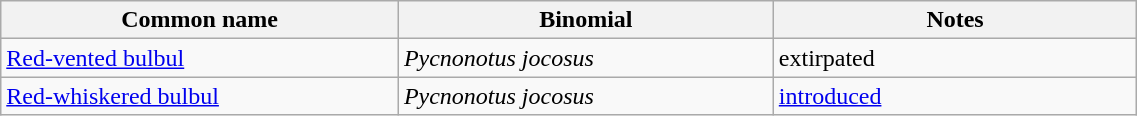<table style="width:60%;" class="wikitable">
<tr>
<th width=35%>Common name</th>
<th width=33%>Binomial</th>
<th width=32%>Notes</th>
</tr>
<tr>
<td><a href='#'>Red-vented bulbul</a></td>
<td><em>Pycnonotus jocosus</em></td>
<td>extirpated</td>
</tr>
<tr>
<td><a href='#'>Red-whiskered bulbul</a></td>
<td><em>Pycnonotus jocosus</em></td>
<td><a href='#'>introduced</a></td>
</tr>
</table>
